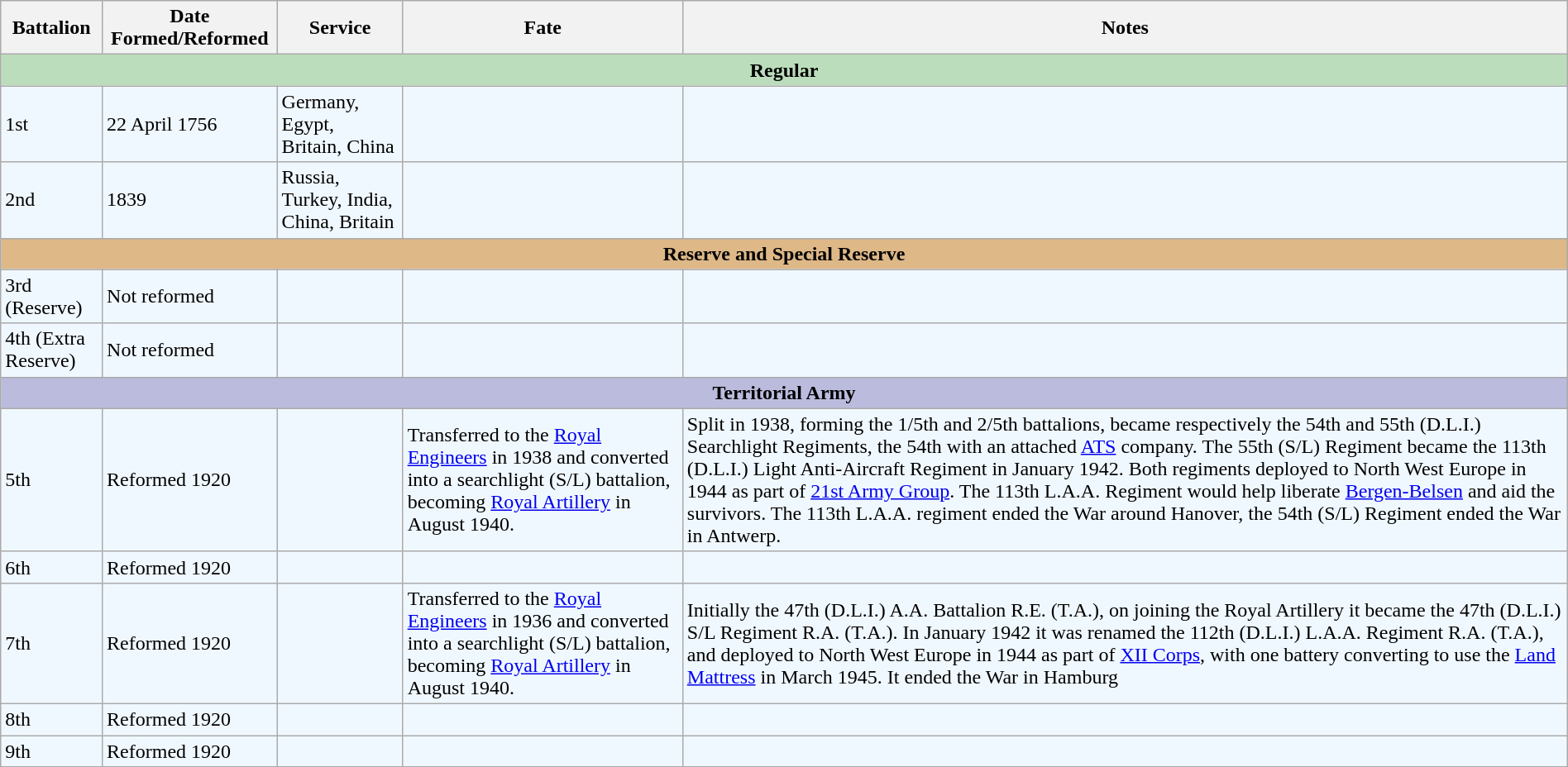<table class="wikitable" style="width:100%;">
<tr>
<th>Battalion</th>
<th>Date Formed/Reformed</th>
<th>Service</th>
<th>Fate</th>
<th>Notes</th>
</tr>
<tr>
<th colspan="5" style="background:#bdb;">Regular</th>
</tr>
<tr style="background:#f0f8ff;">
<td>1st</td>
<td>22 April 1756</td>
<td>Germany, Egypt, Britain, China</td>
<td></td>
<td></td>
</tr>
<tr style="background:#f0f8ff;">
<td>2nd</td>
<td>1839</td>
<td>Russia, Turkey, India, China, Britain</td>
<td></td>
<td></td>
</tr>
<tr>
<th colspan="5" style="background:#deb887;">Reserve and Special Reserve</th>
</tr>
<tr style="background:#f0f8ff;">
<td>3rd (Reserve)</td>
<td>Not reformed</td>
<td></td>
<td></td>
<td></td>
</tr>
<tr style="background:#f0f8ff;">
<td>4th (Extra Reserve)</td>
<td>Not reformed</td>
<td></td>
<td></td>
<td></td>
</tr>
<tr>
<th colspan="5" style="background:#bbd;">Territorial Army</th>
</tr>
<tr style="background:#f0f8ff;">
<td>5th</td>
<td>Reformed 1920</td>
<td></td>
<td>Transferred to the <a href='#'>Royal Engineers</a> in 1938 and converted into a searchlight (S/L) battalion, becoming <a href='#'>Royal Artillery</a> in August 1940.</td>
<td>Split in 1938, forming the 1/5th and 2/5th battalions, became respectively the 54th and 55th (D.L.I.) Searchlight Regiments, the 54th with an attached <a href='#'>ATS</a> company. The 55th (S/L) Regiment became the 113th (D.L.I.) Light Anti-Aircraft Regiment in January 1942. Both regiments deployed to North West Europe in 1944 as part of <a href='#'>21st Army Group</a>. The 113th L.A.A. Regiment would help liberate <a href='#'>Bergen-Belsen</a> and aid the survivors. The 113th L.A.A. regiment ended the War around Hanover, the 54th (S/L) Regiment ended the War in Antwerp.</td>
</tr>
<tr style="background:#f0f8ff;">
<td>6th</td>
<td>Reformed 1920</td>
<td></td>
<td></td>
<td></td>
</tr>
<tr style="background:#f0f8ff;">
<td>7th</td>
<td>Reformed 1920</td>
<td></td>
<td>Transferred to the <a href='#'>Royal Engineers</a> in 1936 and converted into a searchlight (S/L) battalion, becoming <a href='#'>Royal Artillery</a> in August 1940.</td>
<td>Initially the 47th (D.L.I.) A.A. Battalion R.E. (T.A.), on joining the Royal Artillery it became the 47th (D.L.I.) S/L Regiment R.A. (T.A.). In January 1942 it was renamed the 112th (D.L.I.) L.A.A. Regiment R.A. (T.A.), and deployed to North West Europe in 1944 as part of <a href='#'>XII Corps</a>, with one battery converting to use the <a href='#'>Land Mattress</a> in March 1945. It ended the War in Hamburg</td>
</tr>
<tr style="background:#f0f8ff;">
<td>8th</td>
<td>Reformed 1920</td>
<td></td>
<td></td>
<td></td>
</tr>
<tr style="background:#f0f8ff;">
<td>9th</td>
<td>Reformed 1920</td>
<td></td>
<td></td>
<td></td>
</tr>
</table>
